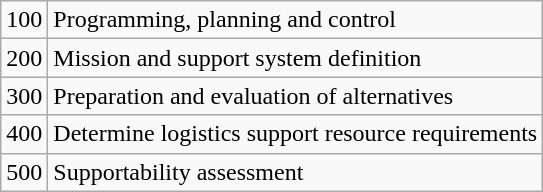<table class="wikitable">
<tr>
<td>100</td>
<td>Programming, planning and control</td>
</tr>
<tr>
<td>200</td>
<td>Mission and support system definition</td>
</tr>
<tr>
<td>300</td>
<td>Preparation and evaluation of alternatives</td>
</tr>
<tr>
<td>400</td>
<td>Determine logistics support resource requirements</td>
</tr>
<tr>
<td>500</td>
<td>Supportability assessment</td>
</tr>
</table>
